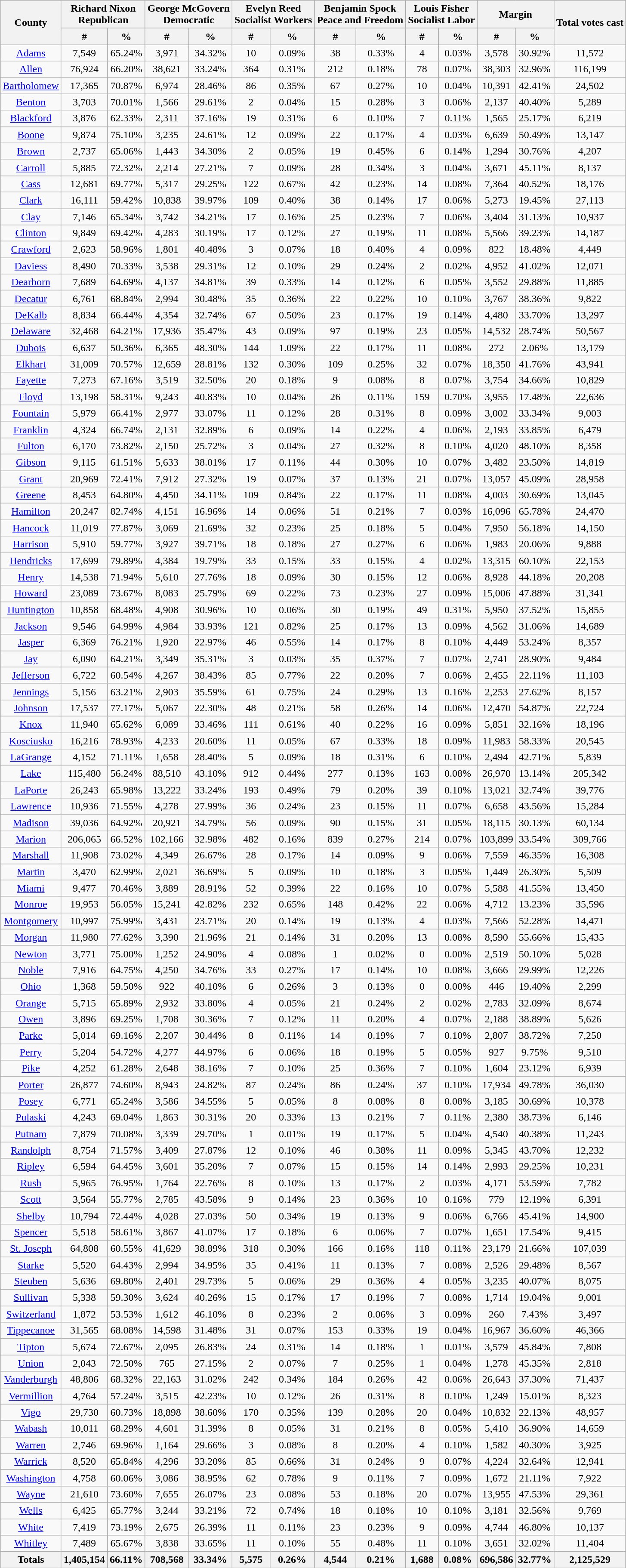<table class="wikitable sortable">
<tr>
<th rowspan="2">County</th>
<th colspan="2">Richard Nixon<br>Republican</th>
<th colspan="2">George McGovern<br>Democratic</th>
<th colspan="2">Evelyn Reed<br>Socialist Workers</th>
<th colspan="2">Benjamin Spock<br>Peace and Freedom</th>
<th colspan="2">Louis Fisher<br>Socialist Labor</th>
<th colspan="2">Margin</th>
<th rowspan="2">Total votes cast</th>
</tr>
<tr>
<th style="text-align:center;" data-sort-type="number">#</th>
<th style="text-align:center;" data-sort-type="number">%</th>
<th style="text-align:center;" data-sort-type="number">#</th>
<th style="text-align:center;" data-sort-type="number">%</th>
<th style="text-align:center;" data-sort-type="number">#</th>
<th style="text-align:center;" data-sort-type="number">%</th>
<th style="text-align:center;" data-sort-type="number">#</th>
<th style="text-align:center;" data-sort-type="number">%</th>
<th style="text-align:center;" data-sort-type="number">#</th>
<th style="text-align:center;" data-sort-type="number">%</th>
<th style="text-align:center;" data-sort-type="number">#</th>
<th style="text-align:center;" data-sort-type="number">%</th>
</tr>
<tr style="text-align:center;">
<td><a href='#'>Adams</a></td>
<td>7,549</td>
<td>65.24%</td>
<td>3,971</td>
<td>34.32%</td>
<td>10</td>
<td>0.09%</td>
<td>38</td>
<td>0.33%</td>
<td>4</td>
<td>0.03%</td>
<td>3,578</td>
<td>30.92%</td>
<td>11,572</td>
</tr>
<tr style="text-align:center;">
<td><a href='#'>Allen</a></td>
<td>76,924</td>
<td>66.20%</td>
<td>38,621</td>
<td>33.24%</td>
<td>364</td>
<td>0.31%</td>
<td>212</td>
<td>0.18%</td>
<td>78</td>
<td>0.07%</td>
<td>38,303</td>
<td>32.96%</td>
<td>116,199</td>
</tr>
<tr style="text-align:center;">
<td><a href='#'>Bartholomew</a></td>
<td>17,365</td>
<td>70.87%</td>
<td>6,974</td>
<td>28.46%</td>
<td>86</td>
<td>0.35%</td>
<td>67</td>
<td>0.27%</td>
<td>10</td>
<td>0.04%</td>
<td>10,391</td>
<td>42.41%</td>
<td>24,502</td>
</tr>
<tr style="text-align:center;">
<td><a href='#'>Benton</a></td>
<td>3,703</td>
<td>70.01%</td>
<td>1,566</td>
<td>29.61%</td>
<td>2</td>
<td>0.04%</td>
<td>15</td>
<td>0.28%</td>
<td>3</td>
<td>0.06%</td>
<td>2,137</td>
<td>40.40%</td>
<td>5,289</td>
</tr>
<tr style="text-align:center;">
<td><a href='#'>Blackford</a></td>
<td>3,876</td>
<td>62.33%</td>
<td>2,311</td>
<td>37.16%</td>
<td>19</td>
<td>0.31%</td>
<td>6</td>
<td>0.10%</td>
<td>7</td>
<td>0.11%</td>
<td>1,565</td>
<td>25.17%</td>
<td>6,219</td>
</tr>
<tr style="text-align:center;">
<td><a href='#'>Boone</a></td>
<td>9,874</td>
<td>75.10%</td>
<td>3,235</td>
<td>24.61%</td>
<td>12</td>
<td>0.09%</td>
<td>22</td>
<td>0.17%</td>
<td>4</td>
<td>0.03%</td>
<td>6,639</td>
<td>50.49%</td>
<td>13,147</td>
</tr>
<tr style="text-align:center;">
<td><a href='#'>Brown</a></td>
<td>2,737</td>
<td>65.06%</td>
<td>1,443</td>
<td>34.30%</td>
<td>2</td>
<td>0.05%</td>
<td>19</td>
<td>0.45%</td>
<td>6</td>
<td>0.14%</td>
<td>1,294</td>
<td>30.76%</td>
<td>4,207</td>
</tr>
<tr style="text-align:center;">
<td><a href='#'>Carroll</a></td>
<td>5,885</td>
<td>72.32%</td>
<td>2,214</td>
<td>27.21%</td>
<td>7</td>
<td>0.09%</td>
<td>28</td>
<td>0.34%</td>
<td>3</td>
<td>0.04%</td>
<td>3,671</td>
<td>45.11%</td>
<td>8,137</td>
</tr>
<tr style="text-align:center;">
<td><a href='#'>Cass</a></td>
<td>12,681</td>
<td>69.77%</td>
<td>5,317</td>
<td>29.25%</td>
<td>122</td>
<td>0.67%</td>
<td>42</td>
<td>0.23%</td>
<td>14</td>
<td>0.08%</td>
<td>7,364</td>
<td>40.52%</td>
<td>18,176</td>
</tr>
<tr style="text-align:center;">
<td><a href='#'>Clark</a></td>
<td>16,111</td>
<td>59.42%</td>
<td>10,838</td>
<td>39.97%</td>
<td>109</td>
<td>0.40%</td>
<td>38</td>
<td>0.14%</td>
<td>17</td>
<td>0.06%</td>
<td>5,273</td>
<td>19.45%</td>
<td>27,113</td>
</tr>
<tr style="text-align:center;">
<td><a href='#'>Clay</a></td>
<td>7,146</td>
<td>65.34%</td>
<td>3,742</td>
<td>34.21%</td>
<td>17</td>
<td>0.16%</td>
<td>25</td>
<td>0.23%</td>
<td>7</td>
<td>0.06%</td>
<td>3,404</td>
<td>31.13%</td>
<td>10,937</td>
</tr>
<tr style="text-align:center;">
<td><a href='#'>Clinton</a></td>
<td>9,849</td>
<td>69.42%</td>
<td>4,283</td>
<td>30.19%</td>
<td>17</td>
<td>0.12%</td>
<td>27</td>
<td>0.19%</td>
<td>11</td>
<td>0.08%</td>
<td>5,566</td>
<td>39.23%</td>
<td>14,187</td>
</tr>
<tr style="text-align:center;">
<td><a href='#'>Crawford</a></td>
<td>2,623</td>
<td>58.96%</td>
<td>1,801</td>
<td>40.48%</td>
<td>3</td>
<td>0.07%</td>
<td>18</td>
<td>0.40%</td>
<td>4</td>
<td>0.09%</td>
<td>822</td>
<td>18.48%</td>
<td>4,449</td>
</tr>
<tr style="text-align:center;">
<td><a href='#'>Daviess</a></td>
<td>8,490</td>
<td>70.33%</td>
<td>3,538</td>
<td>29.31%</td>
<td>12</td>
<td>0.10%</td>
<td>29</td>
<td>0.24%</td>
<td>2</td>
<td>0.02%</td>
<td>4,952</td>
<td>41.02%</td>
<td>12,071</td>
</tr>
<tr style="text-align:center;">
<td><a href='#'>Dearborn</a></td>
<td>7,689</td>
<td>64.69%</td>
<td>4,137</td>
<td>34.81%</td>
<td>39</td>
<td>0.33%</td>
<td>14</td>
<td>0.12%</td>
<td>6</td>
<td>0.05%</td>
<td>3,552</td>
<td>29.88%</td>
<td>11,885</td>
</tr>
<tr style="text-align:center;">
<td><a href='#'>Decatur</a></td>
<td>6,761</td>
<td>68.84%</td>
<td>2,994</td>
<td>30.48%</td>
<td>35</td>
<td>0.36%</td>
<td>22</td>
<td>0.22%</td>
<td>10</td>
<td>0.10%</td>
<td>3,767</td>
<td>38.36%</td>
<td>9,822</td>
</tr>
<tr style="text-align:center;">
<td><a href='#'>DeKalb</a></td>
<td>8,834</td>
<td>66.44%</td>
<td>4,354</td>
<td>32.74%</td>
<td>67</td>
<td>0.50%</td>
<td>23</td>
<td>0.17%</td>
<td>19</td>
<td>0.14%</td>
<td>4,480</td>
<td>33.70%</td>
<td>13,297</td>
</tr>
<tr style="text-align:center;">
<td><a href='#'>Delaware</a></td>
<td>32,468</td>
<td>64.21%</td>
<td>17,936</td>
<td>35.47%</td>
<td>43</td>
<td>0.09%</td>
<td>97</td>
<td>0.19%</td>
<td>23</td>
<td>0.05%</td>
<td>14,532</td>
<td>28.74%</td>
<td>50,567</td>
</tr>
<tr style="text-align:center;">
<td><a href='#'>Dubois</a></td>
<td>6,637</td>
<td>50.36%</td>
<td>6,365</td>
<td>48.30%</td>
<td>144</td>
<td>1.09%</td>
<td>22</td>
<td>0.17%</td>
<td>11</td>
<td>0.08%</td>
<td>272</td>
<td>2.06%</td>
<td>13,179</td>
</tr>
<tr style="text-align:center;">
<td><a href='#'>Elkhart</a></td>
<td>31,009</td>
<td>70.57%</td>
<td>12,659</td>
<td>28.81%</td>
<td>132</td>
<td>0.30%</td>
<td>109</td>
<td>0.25%</td>
<td>32</td>
<td>0.07%</td>
<td>18,350</td>
<td>41.76%</td>
<td>43,941</td>
</tr>
<tr style="text-align:center;">
<td><a href='#'>Fayette</a></td>
<td>7,273</td>
<td>67.16%</td>
<td>3,519</td>
<td>32.50%</td>
<td>20</td>
<td>0.18%</td>
<td>9</td>
<td>0.08%</td>
<td>8</td>
<td>0.07%</td>
<td>3,754</td>
<td>34.66%</td>
<td>10,829</td>
</tr>
<tr style="text-align:center;">
<td><a href='#'>Floyd</a></td>
<td>13,198</td>
<td>58.31%</td>
<td>9,243</td>
<td>40.83%</td>
<td>10</td>
<td>0.04%</td>
<td>26</td>
<td>0.11%</td>
<td>159</td>
<td>0.70%</td>
<td>3,955</td>
<td>17.48%</td>
<td>22,636</td>
</tr>
<tr style="text-align:center;">
<td><a href='#'>Fountain</a></td>
<td>5,979</td>
<td>66.41%</td>
<td>2,977</td>
<td>33.07%</td>
<td>11</td>
<td>0.12%</td>
<td>28</td>
<td>0.31%</td>
<td>8</td>
<td>0.09%</td>
<td>3,002</td>
<td>33.34%</td>
<td>9,003</td>
</tr>
<tr style="text-align:center;">
<td><a href='#'>Franklin</a></td>
<td>4,324</td>
<td>66.74%</td>
<td>2,131</td>
<td>32.89%</td>
<td>6</td>
<td>0.09%</td>
<td>14</td>
<td>0.22%</td>
<td>4</td>
<td>0.06%</td>
<td>2,193</td>
<td>33.85%</td>
<td>6,479</td>
</tr>
<tr style="text-align:center;">
<td><a href='#'>Fulton</a></td>
<td>6,170</td>
<td>73.82%</td>
<td>2,150</td>
<td>25.72%</td>
<td>3</td>
<td>0.04%</td>
<td>27</td>
<td>0.32%</td>
<td>8</td>
<td>0.10%</td>
<td>4,020</td>
<td>48.10%</td>
<td>8,358</td>
</tr>
<tr style="text-align:center;">
<td><a href='#'>Gibson</a></td>
<td>9,115</td>
<td>61.51%</td>
<td>5,633</td>
<td>38.01%</td>
<td>17</td>
<td>0.11%</td>
<td>44</td>
<td>0.30%</td>
<td>10</td>
<td>0.07%</td>
<td>3,482</td>
<td>23.50%</td>
<td>14,819</td>
</tr>
<tr style="text-align:center;">
<td><a href='#'>Grant</a></td>
<td>20,969</td>
<td>72.41%</td>
<td>7,912</td>
<td>27.32%</td>
<td>19</td>
<td>0.07%</td>
<td>37</td>
<td>0.13%</td>
<td>21</td>
<td>0.07%</td>
<td>13,057</td>
<td>45.09%</td>
<td>28,958</td>
</tr>
<tr style="text-align:center;">
<td><a href='#'>Greene</a></td>
<td>8,453</td>
<td>64.80%</td>
<td>4,450</td>
<td>34.11%</td>
<td>109</td>
<td>0.84%</td>
<td>22</td>
<td>0.17%</td>
<td>11</td>
<td>0.08%</td>
<td>4,003</td>
<td>30.69%</td>
<td>13,045</td>
</tr>
<tr style="text-align:center;">
<td><a href='#'>Hamilton</a></td>
<td>20,247</td>
<td>82.74%</td>
<td>4,151</td>
<td>16.96%</td>
<td>14</td>
<td>0.06%</td>
<td>51</td>
<td>0.21%</td>
<td>7</td>
<td>0.03%</td>
<td>16,096</td>
<td>65.78%</td>
<td>24,470</td>
</tr>
<tr style="text-align:center;">
<td><a href='#'>Hancock</a></td>
<td>11,019</td>
<td>77.87%</td>
<td>3,069</td>
<td>21.69%</td>
<td>32</td>
<td>0.23%</td>
<td>25</td>
<td>0.18%</td>
<td>5</td>
<td>0.04%</td>
<td>7,950</td>
<td>56.18%</td>
<td>14,150</td>
</tr>
<tr style="text-align:center;">
<td><a href='#'>Harrison</a></td>
<td>5,910</td>
<td>59.77%</td>
<td>3,927</td>
<td>39.71%</td>
<td>18</td>
<td>0.18%</td>
<td>27</td>
<td>0.27%</td>
<td>6</td>
<td>0.06%</td>
<td>1,983</td>
<td>20.06%</td>
<td>9,888</td>
</tr>
<tr style="text-align:center;">
<td><a href='#'>Hendricks</a></td>
<td>17,699</td>
<td>79.89%</td>
<td>4,384</td>
<td>19.79%</td>
<td>33</td>
<td>0.15%</td>
<td>33</td>
<td>0.15%</td>
<td>4</td>
<td>0.02%</td>
<td>13,315</td>
<td>60.10%</td>
<td>22,153</td>
</tr>
<tr style="text-align:center;">
<td><a href='#'>Henry</a></td>
<td>14,538</td>
<td>71.94%</td>
<td>5,610</td>
<td>27.76%</td>
<td>18</td>
<td>0.09%</td>
<td>30</td>
<td>0.15%</td>
<td>12</td>
<td>0.06%</td>
<td>8,928</td>
<td>44.18%</td>
<td>20,208</td>
</tr>
<tr style="text-align:center;">
<td><a href='#'>Howard</a></td>
<td>23,089</td>
<td>73.67%</td>
<td>8,083</td>
<td>25.79%</td>
<td>69</td>
<td>0.22%</td>
<td>73</td>
<td>0.23%</td>
<td>27</td>
<td>0.09%</td>
<td>15,006</td>
<td>47.88%</td>
<td>31,341</td>
</tr>
<tr style="text-align:center;">
<td><a href='#'>Huntington</a></td>
<td>10,858</td>
<td>68.48%</td>
<td>4,908</td>
<td>30.96%</td>
<td>10</td>
<td>0.06%</td>
<td>30</td>
<td>0.19%</td>
<td>49</td>
<td>0.31%</td>
<td>5,950</td>
<td>37.52%</td>
<td>15,855</td>
</tr>
<tr style="text-align:center;">
<td><a href='#'>Jackson</a></td>
<td>9,546</td>
<td>64.99%</td>
<td>4,984</td>
<td>33.93%</td>
<td>121</td>
<td>0.82%</td>
<td>25</td>
<td>0.17%</td>
<td>13</td>
<td>0.09%</td>
<td>4,562</td>
<td>31.06%</td>
<td>14,689</td>
</tr>
<tr style="text-align:center;">
<td><a href='#'>Jasper</a></td>
<td>6,369</td>
<td>76.21%</td>
<td>1,920</td>
<td>22.97%</td>
<td>46</td>
<td>0.55%</td>
<td>14</td>
<td>0.17%</td>
<td>8</td>
<td>0.10%</td>
<td>4,449</td>
<td>53.24%</td>
<td>8,357</td>
</tr>
<tr style="text-align:center;">
<td><a href='#'>Jay</a></td>
<td>6,090</td>
<td>64.21%</td>
<td>3,349</td>
<td>35.31%</td>
<td>3</td>
<td>0.03%</td>
<td>35</td>
<td>0.37%</td>
<td>7</td>
<td>0.07%</td>
<td>2,741</td>
<td>28.90%</td>
<td>9,484</td>
</tr>
<tr style="text-align:center;">
<td><a href='#'>Jefferson</a></td>
<td>6,722</td>
<td>60.54%</td>
<td>4,267</td>
<td>38.43%</td>
<td>85</td>
<td>0.77%</td>
<td>22</td>
<td>0.20%</td>
<td>7</td>
<td>0.06%</td>
<td>2,455</td>
<td>22.11%</td>
<td>11,103</td>
</tr>
<tr style="text-align:center;">
<td><a href='#'>Jennings</a></td>
<td>5,156</td>
<td>63.21%</td>
<td>2,903</td>
<td>35.59%</td>
<td>61</td>
<td>0.75%</td>
<td>24</td>
<td>0.29%</td>
<td>13</td>
<td>0.16%</td>
<td>2,253</td>
<td>27.62%</td>
<td>8,157</td>
</tr>
<tr style="text-align:center;">
<td><a href='#'>Johnson</a></td>
<td>17,537</td>
<td>77.17%</td>
<td>5,067</td>
<td>22.30%</td>
<td>48</td>
<td>0.21%</td>
<td>58</td>
<td>0.26%</td>
<td>14</td>
<td>0.06%</td>
<td>12,470</td>
<td>54.87%</td>
<td>22,724</td>
</tr>
<tr style="text-align:center;">
<td><a href='#'>Knox</a></td>
<td>11,940</td>
<td>65.62%</td>
<td>6,089</td>
<td>33.46%</td>
<td>111</td>
<td>0.61%</td>
<td>40</td>
<td>0.22%</td>
<td>16</td>
<td>0.09%</td>
<td>5,851</td>
<td>32.16%</td>
<td>18,196</td>
</tr>
<tr style="text-align:center;">
<td><a href='#'>Kosciusko</a></td>
<td>16,216</td>
<td>78.93%</td>
<td>4,233</td>
<td>20.60%</td>
<td>11</td>
<td>0.05%</td>
<td>67</td>
<td>0.33%</td>
<td>18</td>
<td>0.09%</td>
<td>11,983</td>
<td>58.33%</td>
<td>20,545</td>
</tr>
<tr style="text-align:center;">
<td><a href='#'>LaGrange</a></td>
<td>4,152</td>
<td>71.11%</td>
<td>1,658</td>
<td>28.40%</td>
<td>5</td>
<td>0.09%</td>
<td>18</td>
<td>0.31%</td>
<td>6</td>
<td>0.10%</td>
<td>2,494</td>
<td>42.71%</td>
<td>5,839</td>
</tr>
<tr style="text-align:center;">
<td><a href='#'>Lake</a></td>
<td>115,480</td>
<td>56.24%</td>
<td>88,510</td>
<td>43.10%</td>
<td>912</td>
<td>0.44%</td>
<td>277</td>
<td>0.13%</td>
<td>163</td>
<td>0.08%</td>
<td>26,970</td>
<td>13.14%</td>
<td>205,342</td>
</tr>
<tr style="text-align:center;">
<td><a href='#'>LaPorte</a></td>
<td>26,243</td>
<td>65.98%</td>
<td>13,222</td>
<td>33.24%</td>
<td>193</td>
<td>0.49%</td>
<td>79</td>
<td>0.20%</td>
<td>39</td>
<td>0.10%</td>
<td>13,021</td>
<td>32.74%</td>
<td>39,776</td>
</tr>
<tr style="text-align:center;">
<td><a href='#'>Lawrence</a></td>
<td>10,936</td>
<td>71.55%</td>
<td>4,278</td>
<td>27.99%</td>
<td>36</td>
<td>0.24%</td>
<td>23</td>
<td>0.15%</td>
<td>11</td>
<td>0.07%</td>
<td>6,658</td>
<td>43.56%</td>
<td>15,284</td>
</tr>
<tr style="text-align:center;">
<td><a href='#'>Madison</a></td>
<td>39,036</td>
<td>64.92%</td>
<td>20,921</td>
<td>34.79%</td>
<td>56</td>
<td>0.09%</td>
<td>90</td>
<td>0.15%</td>
<td>31</td>
<td>0.05%</td>
<td>18,115</td>
<td>30.13%</td>
<td>60,134</td>
</tr>
<tr style="text-align:center;">
<td><a href='#'>Marion</a></td>
<td>206,065</td>
<td>66.52%</td>
<td>102,166</td>
<td>32.98%</td>
<td>482</td>
<td>0.16%</td>
<td>839</td>
<td>0.27%</td>
<td>214</td>
<td>0.07%</td>
<td>103,899</td>
<td>33.54%</td>
<td>309,766</td>
</tr>
<tr style="text-align:center;">
<td><a href='#'>Marshall</a></td>
<td>11,908</td>
<td>73.02%</td>
<td>4,349</td>
<td>26.67%</td>
<td>28</td>
<td>0.17%</td>
<td>14</td>
<td>0.09%</td>
<td>9</td>
<td>0.06%</td>
<td>7,559</td>
<td>46.35%</td>
<td>16,308</td>
</tr>
<tr style="text-align:center;">
<td><a href='#'>Martin</a></td>
<td>3,470</td>
<td>62.99%</td>
<td>2,021</td>
<td>36.69%</td>
<td>5</td>
<td>0.09%</td>
<td>10</td>
<td>0.18%</td>
<td>3</td>
<td>0.05%</td>
<td>1,449</td>
<td>26.30%</td>
<td>5,509</td>
</tr>
<tr style="text-align:center;">
<td><a href='#'>Miami</a></td>
<td>9,477</td>
<td>70.46%</td>
<td>3,889</td>
<td>28.91%</td>
<td>52</td>
<td>0.39%</td>
<td>22</td>
<td>0.16%</td>
<td>10</td>
<td>0.07%</td>
<td>5,588</td>
<td>41.55%</td>
<td>13,450</td>
</tr>
<tr style="text-align:center;">
<td><a href='#'>Monroe</a></td>
<td>19,953</td>
<td>56.05%</td>
<td>15,241</td>
<td>42.82%</td>
<td>232</td>
<td>0.65%</td>
<td>148</td>
<td>0.42%</td>
<td>22</td>
<td>0.06%</td>
<td>4,712</td>
<td>13.23%</td>
<td>35,596</td>
</tr>
<tr style="text-align:center;">
<td><a href='#'>Montgomery</a></td>
<td>10,997</td>
<td>75.99%</td>
<td>3,431</td>
<td>23.71%</td>
<td>20</td>
<td>0.14%</td>
<td>19</td>
<td>0.13%</td>
<td>4</td>
<td>0.03%</td>
<td>7,566</td>
<td>52.28%</td>
<td>14,471</td>
</tr>
<tr style="text-align:center;">
<td><a href='#'>Morgan</a></td>
<td>11,980</td>
<td>77.62%</td>
<td>3,390</td>
<td>21.96%</td>
<td>21</td>
<td>0.14%</td>
<td>31</td>
<td>0.20%</td>
<td>13</td>
<td>0.08%</td>
<td>8,590</td>
<td>55.66%</td>
<td>15,435</td>
</tr>
<tr style="text-align:center;">
<td><a href='#'>Newton</a></td>
<td>3,771</td>
<td>75.00%</td>
<td>1,252</td>
<td>24.90%</td>
<td>4</td>
<td>0.08%</td>
<td>1</td>
<td>0.02%</td>
<td>0</td>
<td>0.00%</td>
<td>2,519</td>
<td>50.10%</td>
<td>5,028</td>
</tr>
<tr style="text-align:center;">
<td><a href='#'>Noble</a></td>
<td>7,916</td>
<td>64.75%</td>
<td>4,250</td>
<td>34.76%</td>
<td>33</td>
<td>0.27%</td>
<td>17</td>
<td>0.14%</td>
<td>10</td>
<td>0.08%</td>
<td>3,666</td>
<td>29.99%</td>
<td>12,226</td>
</tr>
<tr style="text-align:center;">
<td><a href='#'>Ohio</a></td>
<td>1,368</td>
<td>59.50%</td>
<td>922</td>
<td>40.10%</td>
<td>6</td>
<td>0.26%</td>
<td>3</td>
<td>0.13%</td>
<td>0</td>
<td>0.00%</td>
<td>446</td>
<td>19.40%</td>
<td>2,299</td>
</tr>
<tr style="text-align:center;">
<td><a href='#'>Orange</a></td>
<td>5,715</td>
<td>65.89%</td>
<td>2,932</td>
<td>33.80%</td>
<td>4</td>
<td>0.05%</td>
<td>21</td>
<td>0.24%</td>
<td>2</td>
<td>0.02%</td>
<td>2,783</td>
<td>32.09%</td>
<td>8,674</td>
</tr>
<tr style="text-align:center;">
<td><a href='#'>Owen</a></td>
<td>3,896</td>
<td>69.25%</td>
<td>1,708</td>
<td>30.36%</td>
<td>7</td>
<td>0.12%</td>
<td>11</td>
<td>0.20%</td>
<td>4</td>
<td>0.07%</td>
<td>2,188</td>
<td>38.89%</td>
<td>5,626</td>
</tr>
<tr style="text-align:center;">
<td><a href='#'>Parke</a></td>
<td>5,014</td>
<td>69.16%</td>
<td>2,207</td>
<td>30.44%</td>
<td>8</td>
<td>0.11%</td>
<td>14</td>
<td>0.19%</td>
<td>7</td>
<td>0.10%</td>
<td>2,807</td>
<td>38.72%</td>
<td>7,250</td>
</tr>
<tr style="text-align:center;">
<td><a href='#'>Perry</a></td>
<td>5,204</td>
<td>54.72%</td>
<td>4,277</td>
<td>44.97%</td>
<td>6</td>
<td>0.06%</td>
<td>18</td>
<td>0.19%</td>
<td>5</td>
<td>0.05%</td>
<td>927</td>
<td>9.75%</td>
<td>9,510</td>
</tr>
<tr style="text-align:center;">
<td><a href='#'>Pike</a></td>
<td>4,252</td>
<td>61.28%</td>
<td>2,648</td>
<td>38.16%</td>
<td>7</td>
<td>0.10%</td>
<td>25</td>
<td>0.36%</td>
<td>7</td>
<td>0.10%</td>
<td>1,604</td>
<td>23.12%</td>
<td>6,939</td>
</tr>
<tr style="text-align:center;">
<td><a href='#'>Porter</a></td>
<td>26,877</td>
<td>74.60%</td>
<td>8,943</td>
<td>24.82%</td>
<td>87</td>
<td>0.24%</td>
<td>86</td>
<td>0.24%</td>
<td>37</td>
<td>0.10%</td>
<td>17,934</td>
<td>49.78%</td>
<td>36,030</td>
</tr>
<tr style="text-align:center;">
<td><a href='#'>Posey</a></td>
<td>6,771</td>
<td>65.24%</td>
<td>3,586</td>
<td>34.55%</td>
<td>5</td>
<td>0.05%</td>
<td>8</td>
<td>0.08%</td>
<td>8</td>
<td>0.08%</td>
<td>3,185</td>
<td>30.69%</td>
<td>10,378</td>
</tr>
<tr style="text-align:center;">
<td><a href='#'>Pulaski</a></td>
<td>4,243</td>
<td>69.04%</td>
<td>1,863</td>
<td>30.31%</td>
<td>20</td>
<td>0.33%</td>
<td>13</td>
<td>0.21%</td>
<td>7</td>
<td>0.11%</td>
<td>2,380</td>
<td>38.73%</td>
<td>6,146</td>
</tr>
<tr style="text-align:center;">
<td><a href='#'>Putnam</a></td>
<td>7,879</td>
<td>70.08%</td>
<td>3,339</td>
<td>29.70%</td>
<td>1</td>
<td>0.01%</td>
<td>19</td>
<td>0.17%</td>
<td>5</td>
<td>0.04%</td>
<td>4,540</td>
<td>40.38%</td>
<td>11,243</td>
</tr>
<tr style="text-align:center;">
<td><a href='#'>Randolph</a></td>
<td>8,754</td>
<td>71.57%</td>
<td>3,409</td>
<td>27.87%</td>
<td>12</td>
<td>0.10%</td>
<td>46</td>
<td>0.38%</td>
<td>11</td>
<td>0.09%</td>
<td>5,345</td>
<td>43.70%</td>
<td>12,232</td>
</tr>
<tr style="text-align:center;">
<td><a href='#'>Ripley</a></td>
<td>6,594</td>
<td>64.45%</td>
<td>3,601</td>
<td>35.20%</td>
<td>7</td>
<td>0.07%</td>
<td>15</td>
<td>0.15%</td>
<td>14</td>
<td>0.14%</td>
<td>2,993</td>
<td>29.25%</td>
<td>10,231</td>
</tr>
<tr style="text-align:center;">
<td><a href='#'>Rush</a></td>
<td>5,965</td>
<td>76.95%</td>
<td>1,764</td>
<td>22.76%</td>
<td>8</td>
<td>0.10%</td>
<td>13</td>
<td>0.17%</td>
<td>2</td>
<td>0.03%</td>
<td>4,171</td>
<td>53.59%</td>
<td>7,782</td>
</tr>
<tr style="text-align:center;">
<td><a href='#'>Scott</a></td>
<td>3,564</td>
<td>55.77%</td>
<td>2,785</td>
<td>43.58%</td>
<td>9</td>
<td>0.14%</td>
<td>23</td>
<td>0.36%</td>
<td>10</td>
<td>0.16%</td>
<td>779</td>
<td>12.19%</td>
<td>6,391</td>
</tr>
<tr style="text-align:center;">
<td><a href='#'>Shelby</a></td>
<td>10,794</td>
<td>72.44%</td>
<td>4,028</td>
<td>27.03%</td>
<td>50</td>
<td>0.34%</td>
<td>19</td>
<td>0.13%</td>
<td>9</td>
<td>0.06%</td>
<td>6,766</td>
<td>45.41%</td>
<td>14,900</td>
</tr>
<tr style="text-align:center;">
<td><a href='#'>Spencer</a></td>
<td>5,518</td>
<td>58.61%</td>
<td>3,867</td>
<td>41.07%</td>
<td>17</td>
<td>0.18%</td>
<td>6</td>
<td>0.06%</td>
<td>7</td>
<td>0.07%</td>
<td>1,651</td>
<td>17.54%</td>
<td>9,415</td>
</tr>
<tr style="text-align:center;">
<td><a href='#'>St. Joseph</a></td>
<td>64,808</td>
<td>60.55%</td>
<td>41,629</td>
<td>38.89%</td>
<td>318</td>
<td>0.30%</td>
<td>166</td>
<td>0.16%</td>
<td>118</td>
<td>0.11%</td>
<td>23,179</td>
<td>21.66%</td>
<td>107,039</td>
</tr>
<tr style="text-align:center;">
<td><a href='#'>Starke</a></td>
<td>5,520</td>
<td>64.43%</td>
<td>2,994</td>
<td>34.95%</td>
<td>35</td>
<td>0.41%</td>
<td>11</td>
<td>0.13%</td>
<td>7</td>
<td>0.08%</td>
<td>2,526</td>
<td>29.48%</td>
<td>8,567</td>
</tr>
<tr style="text-align:center;">
<td><a href='#'>Steuben</a></td>
<td>5,636</td>
<td>69.80%</td>
<td>2,401</td>
<td>29.73%</td>
<td>5</td>
<td>0.06%</td>
<td>29</td>
<td>0.36%</td>
<td>4</td>
<td>0.05%</td>
<td>3,235</td>
<td>40.07%</td>
<td>8,075</td>
</tr>
<tr style="text-align:center;">
<td><a href='#'>Sullivan</a></td>
<td>5,338</td>
<td>59.30%</td>
<td>3,624</td>
<td>40.26%</td>
<td>15</td>
<td>0.17%</td>
<td>17</td>
<td>0.19%</td>
<td>7</td>
<td>0.08%</td>
<td>1,714</td>
<td>19.04%</td>
<td>9,001</td>
</tr>
<tr style="text-align:center;">
<td><a href='#'>Switzerland</a></td>
<td>1,872</td>
<td>53.53%</td>
<td>1,612</td>
<td>46.10%</td>
<td>8</td>
<td>0.23%</td>
<td>2</td>
<td>0.06%</td>
<td>3</td>
<td>0.09%</td>
<td>260</td>
<td>7.43%</td>
<td>3,497</td>
</tr>
<tr style="text-align:center;">
<td><a href='#'>Tippecanoe</a></td>
<td>31,565</td>
<td>68.08%</td>
<td>14,598</td>
<td>31.48%</td>
<td>31</td>
<td>0.07%</td>
<td>153</td>
<td>0.33%</td>
<td>19</td>
<td>0.04%</td>
<td>16,967</td>
<td>36.60%</td>
<td>46,366</td>
</tr>
<tr style="text-align:center;">
<td><a href='#'>Tipton</a></td>
<td>5,674</td>
<td>72.67%</td>
<td>2,095</td>
<td>26.83%</td>
<td>24</td>
<td>0.31%</td>
<td>14</td>
<td>0.18%</td>
<td>1</td>
<td>0.01%</td>
<td>3,579</td>
<td>45.84%</td>
<td>7,808</td>
</tr>
<tr style="text-align:center;">
<td><a href='#'>Union</a></td>
<td>2,043</td>
<td>72.50%</td>
<td>765</td>
<td>27.15%</td>
<td>2</td>
<td>0.07%</td>
<td>7</td>
<td>0.25%</td>
<td>1</td>
<td>0.04%</td>
<td>1,278</td>
<td>45.35%</td>
<td>2,818</td>
</tr>
<tr style="text-align:center;">
<td><a href='#'>Vanderburgh</a></td>
<td>48,806</td>
<td>68.32%</td>
<td>22,163</td>
<td>31.02%</td>
<td>242</td>
<td>0.34%</td>
<td>184</td>
<td>0.26%</td>
<td>42</td>
<td>0.06%</td>
<td>26,643</td>
<td>37.30%</td>
<td>71,437</td>
</tr>
<tr style="text-align:center;">
<td><a href='#'>Vermillion</a></td>
<td>4,764</td>
<td>57.24%</td>
<td>3,515</td>
<td>42.23%</td>
<td>10</td>
<td>0.12%</td>
<td>26</td>
<td>0.31%</td>
<td>8</td>
<td>0.10%</td>
<td>1,249</td>
<td>15.01%</td>
<td>8,323</td>
</tr>
<tr style="text-align:center;">
<td><a href='#'>Vigo</a></td>
<td>29,730</td>
<td>60.73%</td>
<td>18,898</td>
<td>38.60%</td>
<td>170</td>
<td>0.35%</td>
<td>139</td>
<td>0.28%</td>
<td>20</td>
<td>0.04%</td>
<td>10,832</td>
<td>22.13%</td>
<td>48,957</td>
</tr>
<tr style="text-align:center;">
<td><a href='#'>Wabash</a></td>
<td>10,011</td>
<td>68.29%</td>
<td>4,601</td>
<td>31.39%</td>
<td>8</td>
<td>0.05%</td>
<td>31</td>
<td>0.21%</td>
<td>8</td>
<td>0.05%</td>
<td>5,410</td>
<td>36.90%</td>
<td>14,659</td>
</tr>
<tr style="text-align:center;">
<td><a href='#'>Warren</a></td>
<td>2,746</td>
<td>69.96%</td>
<td>1,164</td>
<td>29.66%</td>
<td>3</td>
<td>0.08%</td>
<td>8</td>
<td>0.20%</td>
<td>4</td>
<td>0.10%</td>
<td>1,582</td>
<td>40.30%</td>
<td>3,925</td>
</tr>
<tr style="text-align:center;">
<td><a href='#'>Warrick</a></td>
<td>8,520</td>
<td>65.84%</td>
<td>4,296</td>
<td>33.20%</td>
<td>85</td>
<td>0.66%</td>
<td>31</td>
<td>0.24%</td>
<td>9</td>
<td>0.07%</td>
<td>4,224</td>
<td>32.64%</td>
<td>12,941</td>
</tr>
<tr style="text-align:center;">
<td><a href='#'>Washington</a></td>
<td>4,758</td>
<td>60.06%</td>
<td>3,086</td>
<td>38.95%</td>
<td>62</td>
<td>0.78%</td>
<td>9</td>
<td>0.11%</td>
<td>7</td>
<td>0.09%</td>
<td>1,672</td>
<td>21.11%</td>
<td>7,922</td>
</tr>
<tr style="text-align:center;">
<td><a href='#'>Wayne</a></td>
<td>21,610</td>
<td>73.60%</td>
<td>7,655</td>
<td>26.07%</td>
<td>23</td>
<td>0.08%</td>
<td>53</td>
<td>0.18%</td>
<td>20</td>
<td>0.07%</td>
<td>13,955</td>
<td>47.53%</td>
<td>29,361</td>
</tr>
<tr style="text-align:center;">
<td><a href='#'>Wells</a></td>
<td>6,425</td>
<td>65.77%</td>
<td>3,244</td>
<td>33.21%</td>
<td>72</td>
<td>0.74%</td>
<td>18</td>
<td>0.18%</td>
<td>10</td>
<td>0.10%</td>
<td>3,181</td>
<td>32.56%</td>
<td>9,769</td>
</tr>
<tr style="text-align:center;">
<td><a href='#'>White</a></td>
<td>7,419</td>
<td>73.19%</td>
<td>2,675</td>
<td>26.39%</td>
<td>11</td>
<td>0.11%</td>
<td>23</td>
<td>0.23%</td>
<td>9</td>
<td>0.09%</td>
<td>4,744</td>
<td>46.80%</td>
<td>10,137</td>
</tr>
<tr style="text-align:center;">
<td><a href='#'>Whitley</a></td>
<td>7,489</td>
<td>65.67%</td>
<td>3,838</td>
<td>33.65%</td>
<td>11</td>
<td>0.10%</td>
<td>55</td>
<td>0.48%</td>
<td>11</td>
<td>0.10%</td>
<td>3,651</td>
<td>32.02%</td>
<td>11,404</td>
</tr>
<tr>
<th>Totals</th>
<th>1,405,154</th>
<th>66.11%</th>
<th>708,568</th>
<th>33.34%</th>
<th>5,575</th>
<th>0.26%</th>
<th>4,544</th>
<th>0.21%</th>
<th>1,688</th>
<th>0.08%</th>
<th>696,586</th>
<th>32.77%</th>
<th>2,125,529</th>
</tr>
</table>
